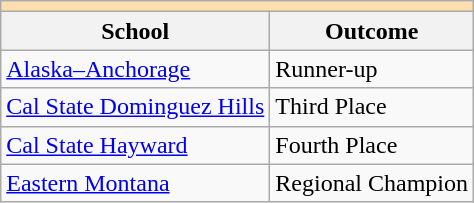<table class="wikitable" style="float:left; margin-right:1em;">
<tr>
<th colspan="3" style="background:#ffdead;"></th>
</tr>
<tr>
<th>School</th>
<th>Outcome</th>
</tr>
<tr>
<td><a href='#'>Alaska–Anchorage</a></td>
<td>Runner-up</td>
</tr>
<tr>
<td><a href='#'>Cal State Dominguez Hills</a></td>
<td>Third Place</td>
</tr>
<tr>
<td><a href='#'>Cal State Hayward</a></td>
<td>Fourth Place</td>
</tr>
<tr>
<td><a href='#'>Eastern Montana</a></td>
<td>Regional Champion</td>
</tr>
</table>
